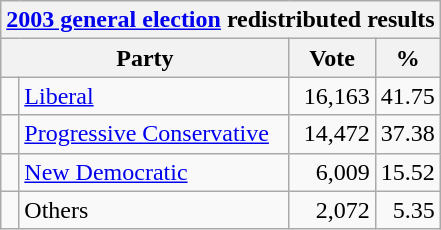<table class="wikitable">
<tr>
<th colspan="4"><a href='#'>2003 general election</a> redistributed results</th>
</tr>
<tr>
<th bgcolor="#DDDDFF" width="130px" colspan="2">Party</th>
<th bgcolor="#DDDDFF" width="50px">Vote</th>
<th bgcolor="#DDDDFF" width="30px">%</th>
</tr>
<tr>
<td> </td>
<td><a href='#'>Liberal</a></td>
<td align=right>16,163</td>
<td align=right>41.75</td>
</tr>
<tr>
<td> </td>
<td><a href='#'>Progressive Conservative</a></td>
<td align=right>14,472</td>
<td align=right>37.38</td>
</tr>
<tr>
<td> </td>
<td><a href='#'>New Democratic</a></td>
<td align=right>6,009</td>
<td align=right>15.52</td>
</tr>
<tr>
<td> </td>
<td>Others</td>
<td align=right>2,072</td>
<td align=right>5.35</td>
</tr>
</table>
